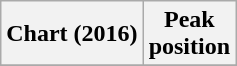<table class="wikitable plainrowheaders" style="text-align:center">
<tr>
<th scope="col">Chart (2016)</th>
<th scope="col">Peak<br>position</th>
</tr>
<tr>
</tr>
</table>
